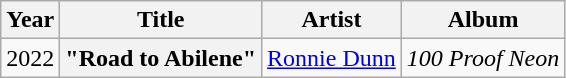<table class="wikitable plainrowheaders">
<tr>
<th scope="col">Year</th>
<th scope="col">Title</th>
<th scope="col">Artist</th>
<th scope="col">Album</th>
</tr>
<tr>
<td>2022</td>
<th scope="row">"Road to Abilene"</th>
<td><a href='#'>Ronnie Dunn</a></td>
<td><em>100 Proof Neon</em></td>
</tr>
</table>
